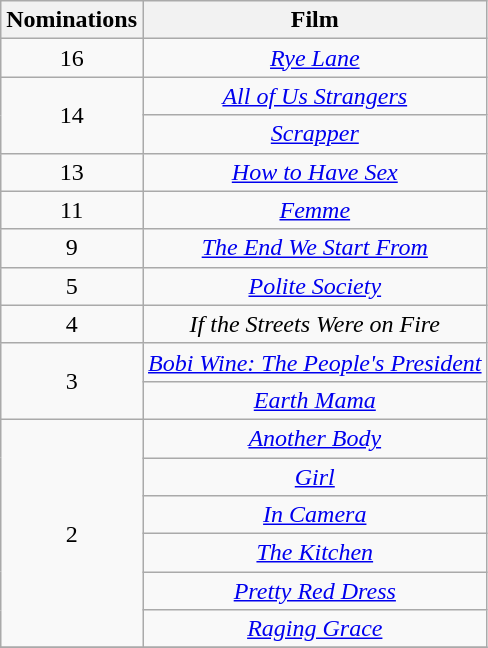<table class="wikitable plainrowheaders" style="text-align:center;">
<tr>
<th scope="col" style="width:55px;">Nominations</th>
<th scope="col" style="text-align:center;">Film</th>
</tr>
<tr>
<td>16</td>
<td><em><a href='#'>Rye Lane</a></em></td>
</tr>
<tr>
<td rowspan="2">14</td>
<td><em><a href='#'>All of Us Strangers</a></em></td>
</tr>
<tr>
<td><em><a href='#'>Scrapper</a></em></td>
</tr>
<tr>
<td>13</td>
<td><em><a href='#'>How to Have Sex</a></em></td>
</tr>
<tr>
<td>11</td>
<td><em><a href='#'>Femme</a></em></td>
</tr>
<tr>
<td>9</td>
<td><em><a href='#'>The End We Start From</a></em></td>
</tr>
<tr>
<td>5</td>
<td><em><a href='#'>Polite Society</a></em></td>
</tr>
<tr>
<td>4</td>
<td><em>If the Streets Were on Fire</em></td>
</tr>
<tr>
<td rowspan="2">3</td>
<td><em><a href='#'>Bobi Wine: The People's President</a></em></td>
</tr>
<tr>
<td><em><a href='#'>Earth Mama</a></em></td>
</tr>
<tr>
<td rowspan="6">2</td>
<td><em><a href='#'>Another Body</a></em></td>
</tr>
<tr>
<td><em><a href='#'>Girl</a></em></td>
</tr>
<tr>
<td><em><a href='#'>In Camera</a></em></td>
</tr>
<tr>
<td><em><a href='#'>The Kitchen</a></em></td>
</tr>
<tr>
<td><em><a href='#'>Pretty Red Dress</a></em></td>
</tr>
<tr>
<td><em><a href='#'>Raging Grace</a></em></td>
</tr>
<tr>
</tr>
</table>
